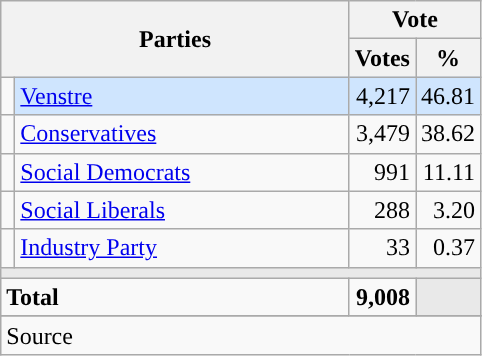<table class="wikitable" style="text-align:right;">
<tr>
<th style="text-align:centre;" rowspan="2" colspan="2" width="225">Parties</th>
<th colspan="3">Vote</th>
</tr>
<tr>
<th width="15">Votes</th>
<th width="15">%</th>
</tr>
<tr>
<td width="2" style="color:inherit;background:"></td>
<td bgcolor=#cfe5fe  align="left"><a href='#'>Venstre</a></td>
<td bgcolor=#cfe5fe>4,217</td>
<td bgcolor=#cfe5fe>46.81</td>
</tr>
<tr>
<td width="2" style="color:inherit;background:"></td>
<td align="left"><a href='#'>Conservatives</a></td>
<td>3,479</td>
<td>38.62</td>
</tr>
<tr>
<td width="2" style="color:inherit;background:"></td>
<td align="left"><a href='#'>Social Democrats</a></td>
<td>991</td>
<td>11.11</td>
</tr>
<tr>
<td width="2" style="color:inherit;background:"></td>
<td align="left"><a href='#'>Social Liberals</a></td>
<td>288</td>
<td>3.20</td>
</tr>
<tr>
<td width="2" style="color:inherit;background:"></td>
<td align="left"><a href='#'>Industry Party</a></td>
<td>33</td>
<td>0.37</td>
</tr>
<tr>
<td colspan="7" bgcolor="#E9E9E9"></td>
</tr>
<tr>
<td align="left" colspan="2"><strong>Total</strong></td>
<td><strong>9,008</strong></td>
<td bgcolor="#E9E9E9" colspan="2"></td>
</tr>
<tr>
</tr>
<tr>
<td align="left" colspan="6">Source</td>
</tr>
</table>
